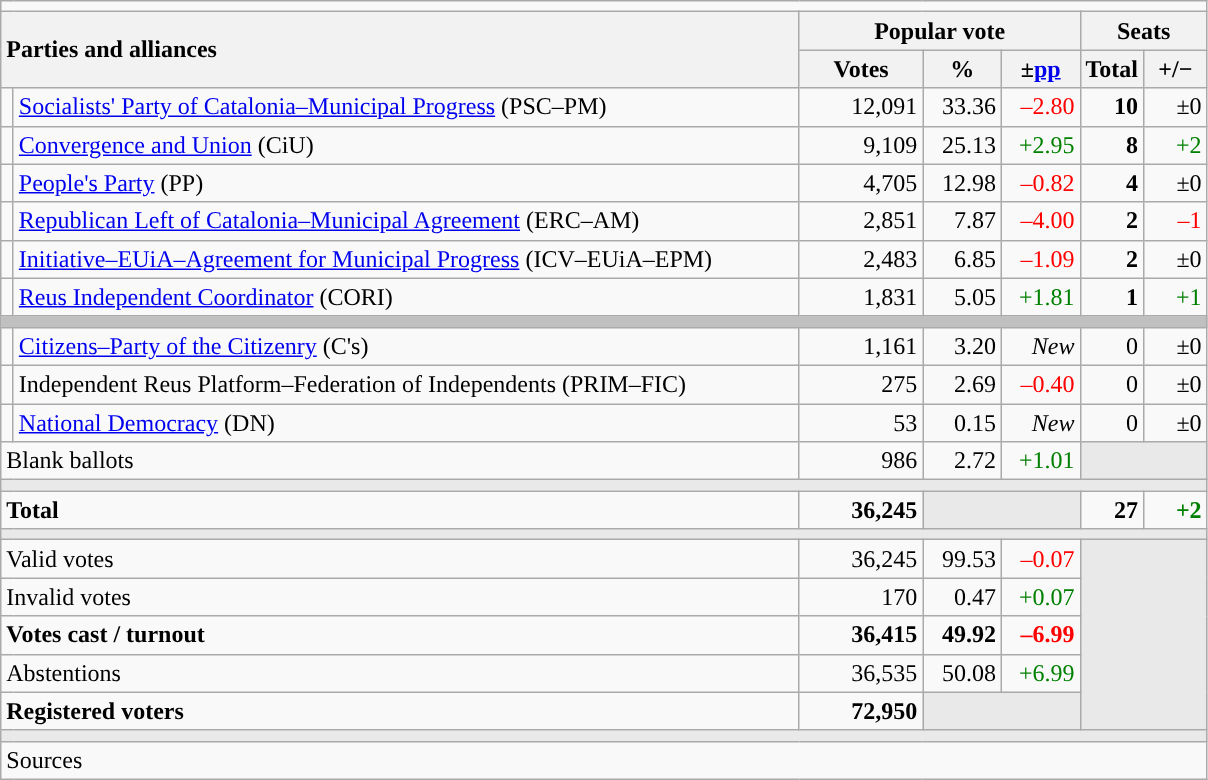<table class="wikitable" style="text-align:right;">
<tr>
<td colspan="7"></td>
</tr>
<tr>
<th style="text-align:left;" rowspan="2" colspan="2" width="525">Parties and alliances</th>
<th colspan="3">Popular vote</th>
<th colspan="2">Seats</th>
</tr>
<tr>
<th width="75">Votes</th>
<th width="45">%</th>
<th width="45">±<a href='#'>pp</a></th>
<th width="35">Total</th>
<th width="35">+/−</th>
</tr>
<tr>
<td width="1" style="color:inherit;background:"></td>
<td align="left"><a href='#'>Socialists' Party of Catalonia–Municipal Progress</a> (PSC–PM)</td>
<td>12,091</td>
<td>33.36</td>
<td style="color:red;">–2.80</td>
<td><strong>10</strong></td>
<td>±0</td>
</tr>
<tr>
<td style="color:inherit;background:"></td>
<td align="left"><a href='#'>Convergence and Union</a> (CiU)</td>
<td>9,109</td>
<td>25.13</td>
<td style="color:green;">+2.95</td>
<td><strong>8</strong></td>
<td style="color:green;">+2</td>
</tr>
<tr>
<td style="color:inherit;background:"></td>
<td align="left"><a href='#'>People's Party</a> (PP)</td>
<td>4,705</td>
<td>12.98</td>
<td style="color:red;">–0.82</td>
<td><strong>4</strong></td>
<td>±0</td>
</tr>
<tr>
<td style="color:inherit;background:"></td>
<td align="left"><a href='#'>Republican Left of Catalonia–Municipal Agreement</a> (ERC–AM)</td>
<td>2,851</td>
<td>7.87</td>
<td style="color:red;">–4.00</td>
<td><strong>2</strong></td>
<td style="color:red;">–1</td>
</tr>
<tr>
<td style="color:inherit;background:"></td>
<td align="left"><a href='#'>Initiative–EUiA–Agreement for Municipal Progress</a> (ICV–EUiA–EPM)</td>
<td>2,483</td>
<td>6.85</td>
<td style="color:red;">–1.09</td>
<td><strong>2</strong></td>
<td>±0</td>
</tr>
<tr>
<td style="color:inherit;background:"></td>
<td align="left"><a href='#'>Reus Independent Coordinator</a> (CORI)</td>
<td>1,831</td>
<td>5.05</td>
<td style="color:green;">+1.81</td>
<td><strong>1</strong></td>
<td style="color:green;">+1</td>
</tr>
<tr>
<td colspan="7" style="color:inherit;background:#C0C0C0"></td>
</tr>
<tr>
<td style="color:inherit;background:"></td>
<td align="left"><a href='#'>Citizens–Party of the Citizenry</a> (C's)</td>
<td>1,161</td>
<td>3.20</td>
<td><em>New</em></td>
<td>0</td>
<td>±0</td>
</tr>
<tr>
<td style="color:inherit;background:"></td>
<td align="left">Independent Reus Platform–Federation of Independents (PRIM–FIC)</td>
<td>275</td>
<td>2.69</td>
<td style="color:red;">–0.40</td>
<td>0</td>
<td>±0</td>
</tr>
<tr>
<td style="color:inherit;background:"></td>
<td align="left"><a href='#'>National Democracy</a> (DN)</td>
<td>53</td>
<td>0.15</td>
<td><em>New</em></td>
<td>0</td>
<td>±0</td>
</tr>
<tr>
<td align="left" colspan="2">Blank ballots</td>
<td>986</td>
<td>2.72</td>
<td style="color:green;">+1.01</td>
<td style="color:inherit;background:#E9E9E9" colspan="2"></td>
</tr>
<tr>
<td colspan="7" style="color:inherit;background:#E9E9E9"></td>
</tr>
<tr style="font-weight:bold;">
<td align="left" colspan="2">Total</td>
<td>36,245</td>
<td bgcolor="#E9E9E9" colspan="2"></td>
<td>27</td>
<td style="color:green;">+2</td>
</tr>
<tr>
<td colspan="7" style="color:inherit;background:#E9E9E9"></td>
</tr>
<tr>
<td align="left" colspan="2">Valid votes</td>
<td>36,245</td>
<td>99.53</td>
<td style="color:red;">–0.07</td>
<td bgcolor="#E9E9E9" colspan="2" rowspan="5"></td>
</tr>
<tr>
<td align="left" colspan="2">Invalid votes</td>
<td>170</td>
<td>0.47</td>
<td style="color:green;">+0.07</td>
</tr>
<tr style="font-weight:bold;">
<td align="left" colspan="2">Votes cast / turnout</td>
<td>36,415</td>
<td>49.92</td>
<td style="color:red;">–6.99</td>
</tr>
<tr>
<td align="left" colspan="2">Abstentions</td>
<td>36,535</td>
<td>50.08</td>
<td style="color:green;">+6.99</td>
</tr>
<tr style="font-weight:bold;">
<td align="left" colspan="2">Registered voters</td>
<td>72,950</td>
<td bgcolor="#E9E9E9" colspan="2"></td>
</tr>
<tr>
<td colspan="7" style="color:inherit;background:#E9E9E9"></td>
</tr>
<tr>
<td align="left" colspan="7">Sources</td>
</tr>
</table>
